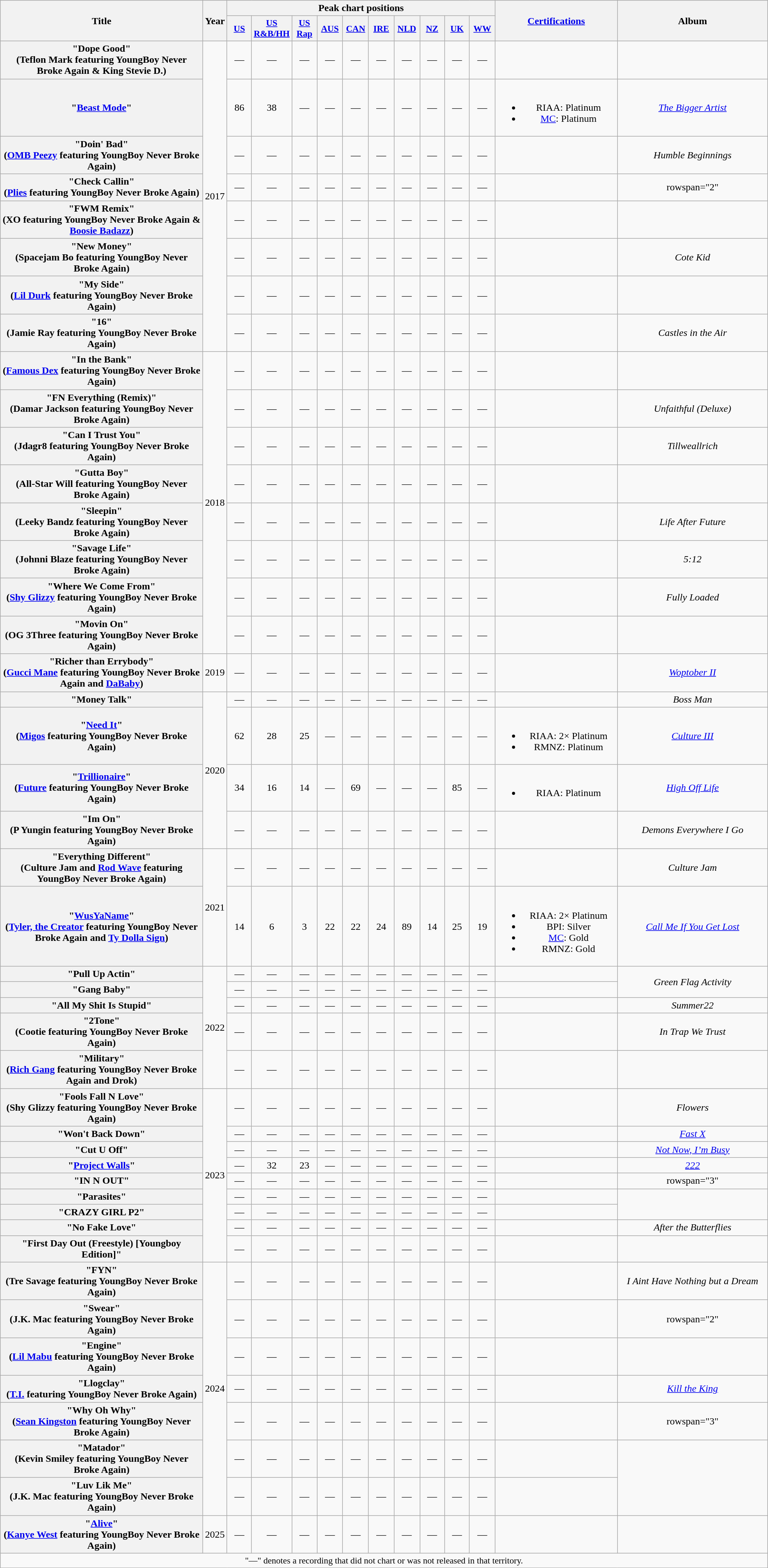<table class="wikitable plainrowheaders" style="text-align:center;">
<tr>
<th scope="col" rowspan="2" style="width:22.5em;">Title</th>
<th scope="col" rowspan="2" style="width:1em;">Year</th>
<th scope="col" colspan="10">Peak chart positions</th>
<th scope="col" rowspan="2" style="width:13em;"><a href='#'>Certifications</a></th>
<th scope="col" rowspan="2" style="width:16.5em;">Album</th>
</tr>
<tr>
<th scope="col" style="width:2.5em;font-size:90%;"><a href='#'>US</a><br></th>
<th scope="col" style="width:2.5em;font-size:90%;"><a href='#'>US<br>R&B/HH</a><br></th>
<th scope="col" style="width:2.5em;font-size:90%;"><a href='#'>US Rap</a><br></th>
<th scope="col" style="width:2.5em;font-size:90%;"><a href='#'>AUS</a><br></th>
<th scope="col" style="width:2.5em;font-size:90%;"><a href='#'>CAN</a><br></th>
<th scope="col" style="width:2.5em;font-size:90%;"><a href='#'>IRE</a><br></th>
<th scope="col" style="width:2.5em;font-size:90%;"><a href='#'>NLD</a><br></th>
<th scope="col" style="width:2.5em;font-size:90%;"><a href='#'>NZ</a><br></th>
<th scope="col" style="width:2.5em;font-size:90%;"><a href='#'>UK</a><br></th>
<th scope="col" style="width:2.5em;font-size:90%;"><a href='#'>WW</a><br></th>
</tr>
<tr>
<th scope="row">"Dope Good"<br><span>(Teflon Mark featuring YoungBoy Never Broke Again & King Stevie D.)</span></th>
<td rowspan="8">2017</td>
<td>—</td>
<td>—</td>
<td>—</td>
<td>—</td>
<td>—</td>
<td>—</td>
<td>—</td>
<td>—</td>
<td>—</td>
<td>—</td>
<td></td>
<td></td>
</tr>
<tr>
<th scope="row">"<a href='#'>Beast Mode</a>"<br></th>
<td>86</td>
<td>38</td>
<td>—</td>
<td>—</td>
<td>—</td>
<td>—</td>
<td>—</td>
<td>—</td>
<td>—</td>
<td>—</td>
<td><br><ul><li>RIAA: Platinum</li><li><a href='#'>MC</a>: Platinum</li></ul></td>
<td><em><a href='#'>The Bigger Artist</a></em></td>
</tr>
<tr>
<th scope="row">"Doin' Bad"<br><span>(<a href='#'>OMB Peezy</a> featuring YoungBoy Never Broke Again)</span></th>
<td>—</td>
<td>—</td>
<td>—</td>
<td>—</td>
<td>—</td>
<td>—</td>
<td>—</td>
<td>—</td>
<td>—</td>
<td>—</td>
<td></td>
<td><em>Humble Beginnings</em></td>
</tr>
<tr>
<th scope="row">"Check Callin"<br><span>(<a href='#'>Plies</a> featuring YoungBoy Never Broke Again)</span></th>
<td>—</td>
<td>—</td>
<td>—</td>
<td>—</td>
<td>—</td>
<td>—</td>
<td>—</td>
<td>—</td>
<td>—</td>
<td>—</td>
<td></td>
<td>rowspan="2" </td>
</tr>
<tr>
<th scope="row">"FWM Remix"<br><span>(XO featuring YoungBoy Never Broke Again & <a href='#'>Boosie Badazz</a>)</span></th>
<td>—</td>
<td>—</td>
<td>—</td>
<td>—</td>
<td>—</td>
<td>—</td>
<td>—</td>
<td>—</td>
<td>—</td>
<td>—</td>
<td></td>
</tr>
<tr>
<th scope="row">"New Money"<br><span>(Spacejam Bo featuring YoungBoy Never Broke Again)</span></th>
<td>—</td>
<td>—</td>
<td>—</td>
<td>—</td>
<td>—</td>
<td>—</td>
<td>—</td>
<td>—</td>
<td>—</td>
<td>—</td>
<td></td>
<td><em>Cote Kid</em></td>
</tr>
<tr>
<th scope="row">"My Side"<br><span>(<a href='#'>Lil Durk</a> featuring YoungBoy Never Broke Again)</span></th>
<td>—</td>
<td>—</td>
<td>—</td>
<td>—</td>
<td>—</td>
<td>—</td>
<td>—</td>
<td>—</td>
<td>—</td>
<td>—</td>
<td></td>
<td></td>
</tr>
<tr>
<th scope="row">"16"<br><span>(Jamie Ray featuring YoungBoy Never Broke Again)</span></th>
<td>—</td>
<td>—</td>
<td>—</td>
<td>—</td>
<td>—</td>
<td>—</td>
<td>—</td>
<td>—</td>
<td>—</td>
<td>—</td>
<td></td>
<td><em>Castles in the Air</em></td>
</tr>
<tr>
<th scope="row">"In the Bank"<br><span>(<a href='#'>Famous Dex</a> featuring YoungBoy Never Broke Again)</span></th>
<td rowspan="8">2018</td>
<td>—</td>
<td>—</td>
<td>—</td>
<td>—</td>
<td>—</td>
<td>—</td>
<td>—</td>
<td>—</td>
<td>—</td>
<td>—</td>
<td></td>
<td></td>
</tr>
<tr>
<th scope="row">"FN Everything (Remix)"<br><span>(Damar Jackson featuring YoungBoy Never Broke Again)</span></th>
<td>—</td>
<td>—</td>
<td>—</td>
<td>—</td>
<td>—</td>
<td>—</td>
<td>—</td>
<td>—</td>
<td>—</td>
<td>—</td>
<td></td>
<td><em>Unfaithful (Deluxe)</em></td>
</tr>
<tr>
<th scope="row">"Can I Trust You"<br><span>(Jdagr8 featuring YoungBoy Never Broke Again)</span></th>
<td>—</td>
<td>—</td>
<td>—</td>
<td>—</td>
<td>—</td>
<td>—</td>
<td>—</td>
<td>—</td>
<td>—</td>
<td>—</td>
<td></td>
<td><em>Tillweallrich</em></td>
</tr>
<tr>
<th scope="row">"Gutta Boy"<br><span>(All-Star Will featuring YoungBoy Never Broke Again)</span></th>
<td>—</td>
<td>—</td>
<td>—</td>
<td>—</td>
<td>—</td>
<td>—</td>
<td>—</td>
<td>—</td>
<td>—</td>
<td>—</td>
<td></td>
<td></td>
</tr>
<tr>
<th scope="row">"Sleepin"<br><span>(Leeky Bandz featuring YoungBoy Never Broke Again)</span></th>
<td>—</td>
<td>—</td>
<td>—</td>
<td>—</td>
<td>—</td>
<td>—</td>
<td>—</td>
<td>—</td>
<td>—</td>
<td>—</td>
<td></td>
<td><em>Life After Future</em></td>
</tr>
<tr>
<th scope="row">"Savage Life"<br><span>(Johnni Blaze featuring YoungBoy Never Broke Again)</span></th>
<td>—</td>
<td>—</td>
<td>—</td>
<td>—</td>
<td>—</td>
<td>—</td>
<td>—</td>
<td>—</td>
<td>—</td>
<td>—</td>
<td></td>
<td><em>5:12</em></td>
</tr>
<tr>
<th scope="row">"Where We Come From"<br><span>(<a href='#'>Shy Glizzy</a> featuring YoungBoy Never Broke Again)</span></th>
<td>—</td>
<td>—</td>
<td>—</td>
<td>—</td>
<td>—</td>
<td>—</td>
<td>—</td>
<td>—</td>
<td>—</td>
<td>—</td>
<td></td>
<td><em>Fully Loaded</em></td>
</tr>
<tr>
<th scope="row">"Movin On"<br><span>(OG 3Three featuring YoungBoy Never Broke Again)</span></th>
<td>—</td>
<td>—</td>
<td>—</td>
<td>—</td>
<td>—</td>
<td>—</td>
<td>—</td>
<td>—</td>
<td>—</td>
<td>—</td>
<td></td>
<td></td>
</tr>
<tr>
<th scope="row">"Richer than Errybody"<br><span>(<a href='#'>Gucci Mane</a> featuring YoungBoy Never Broke Again and <a href='#'>DaBaby</a>)</span></th>
<td>2019</td>
<td>—</td>
<td>—</td>
<td>—</td>
<td>—</td>
<td>—</td>
<td>—</td>
<td>—</td>
<td>—</td>
<td>—</td>
<td>—</td>
<td></td>
<td><em><a href='#'>Woptober II</a></em></td>
</tr>
<tr>
<th scope="row">"Money Talk"<br></th>
<td rowspan="4">2020</td>
<td>—</td>
<td>—</td>
<td>—</td>
<td>—</td>
<td>—</td>
<td>—</td>
<td>—</td>
<td>—</td>
<td>—</td>
<td>—</td>
<td></td>
<td><em>Boss Man</em></td>
</tr>
<tr>
<th scope="row">"<a href='#'>Need It</a>"<br><span>(<a href='#'>Migos</a> featuring YoungBoy Never Broke Again)</span></th>
<td>62</td>
<td>28</td>
<td>25</td>
<td>—</td>
<td>—</td>
<td>—</td>
<td>—</td>
<td>—</td>
<td>—</td>
<td>—</td>
<td><br><ul><li>RIAA: 2× Platinum</li><li>RMNZ: Platinum</li></ul></td>
<td><em><a href='#'>Culture III</a></em></td>
</tr>
<tr>
<th scope="row">"<a href='#'>Trillionaire</a>"<br><span>(<a href='#'>Future</a> featuring YoungBoy Never Broke Again)</span></th>
<td>34</td>
<td>16</td>
<td>14</td>
<td>—</td>
<td>69</td>
<td>—</td>
<td>—</td>
<td>—</td>
<td>85</td>
<td>—</td>
<td><br><ul><li>RIAA: Platinum</li></ul></td>
<td><em><a href='#'>High Off Life</a></em></td>
</tr>
<tr>
<th scope="row">"Im On"<br><span>(P Yungin featuring YoungBoy Never Broke Again)</span></th>
<td>—</td>
<td>—</td>
<td>—</td>
<td>—</td>
<td>—</td>
<td>—</td>
<td>—</td>
<td>—</td>
<td>—</td>
<td>—</td>
<td></td>
<td><em>Demons Everywhere I Go</em></td>
</tr>
<tr>
<th scope="row">"Everything Different"<br><span>(Culture Jam and <a href='#'>Rod Wave</a> featuring YoungBoy Never Broke Again)</span></th>
<td rowspan="2">2021</td>
<td>—</td>
<td>—</td>
<td>—</td>
<td>—</td>
<td>—</td>
<td>—</td>
<td>—</td>
<td>—</td>
<td>—</td>
<td>—</td>
<td></td>
<td><em>Culture Jam</em></td>
</tr>
<tr>
<th scope="row">"<a href='#'>WusYaName</a>"<br><span>(<a href='#'>Tyler, the Creator</a> featuring YoungBoy Never Broke Again and <a href='#'>Ty Dolla Sign</a>)</span></th>
<td>14</td>
<td>6</td>
<td>3</td>
<td>22</td>
<td>22</td>
<td>24</td>
<td>89</td>
<td>14</td>
<td>25</td>
<td>19</td>
<td><br><ul><li>RIAA: 2× Platinum</li><li>BPI: Silver</li><li><a href='#'>MC</a>: Gold</li><li>RMNZ: Gold</li></ul></td>
<td><em><a href='#'>Call Me If You Get Lost</a></em></td>
</tr>
<tr>
<th scope="row">"Pull Up Actin"<br></th>
<td rowspan="5">2022</td>
<td>—</td>
<td>—</td>
<td>—</td>
<td>—</td>
<td>—</td>
<td>—</td>
<td>—</td>
<td>—</td>
<td>—</td>
<td>—</td>
<td></td>
<td rowspan="2"><em>Green Flag Activity</em></td>
</tr>
<tr>
<th scope="row">"Gang Baby"<br></th>
<td>—</td>
<td>—</td>
<td>—</td>
<td>—</td>
<td>—</td>
<td>—</td>
<td>—</td>
<td>—</td>
<td>—</td>
<td>—</td>
<td></td>
</tr>
<tr>
<th scope="row">"All My Shit Is Stupid"<br></th>
<td>—</td>
<td>—</td>
<td>—</td>
<td>—</td>
<td>—</td>
<td>—</td>
<td>—</td>
<td>—</td>
<td>—</td>
<td>—</td>
<td></td>
<td><em>Summer22</em></td>
</tr>
<tr>
<th scope="row">"2Tone"<br><span>(Cootie featuring YoungBoy Never Broke Again)</span></th>
<td>—</td>
<td>—</td>
<td>—</td>
<td>—</td>
<td>—</td>
<td>—</td>
<td>—</td>
<td>—</td>
<td>—</td>
<td>—</td>
<td></td>
<td><em>In Trap We Trust</em></td>
</tr>
<tr>
<th scope="row">"Military"<br><span>(<a href='#'>Rich Gang</a> featuring YoungBoy Never Broke Again and Drok)</span></th>
<td>—</td>
<td>—</td>
<td>—</td>
<td>—</td>
<td>—</td>
<td>—</td>
<td>—</td>
<td>—</td>
<td>—</td>
<td>—</td>
<td></td>
<td></td>
</tr>
<tr>
<th scope="row">"Fools Fall N Love"<br><span>(Shy Glizzy featuring YoungBoy Never Broke Again)</span></th>
<td rowspan="9">2023</td>
<td>—</td>
<td>—</td>
<td>—</td>
<td>—</td>
<td>—</td>
<td>—</td>
<td>—</td>
<td>—</td>
<td>—</td>
<td>—</td>
<td></td>
<td><em>Flowers</em></td>
</tr>
<tr>
<th scope="row">"Won't Back Down"<br></th>
<td>—</td>
<td>—</td>
<td>—</td>
<td>—</td>
<td>—</td>
<td>—</td>
<td>—</td>
<td>—</td>
<td>—</td>
<td>—</td>
<td></td>
<td><em><a href='#'>Fast X</a></em></td>
</tr>
<tr>
<th scope="row">"Cut U Off"<br></th>
<td>—</td>
<td>—</td>
<td>—</td>
<td>—</td>
<td>—</td>
<td>—</td>
<td>—</td>
<td>—</td>
<td>—</td>
<td>—</td>
<td></td>
<td><em><a href='#'>Not Now, I’m Busy</a></em></td>
</tr>
<tr>
<th scope="row">"<a href='#'>Project Walls</a>"<br></th>
<td>—</td>
<td>32</td>
<td>23</td>
<td>—</td>
<td>—</td>
<td>—</td>
<td>—</td>
<td>—</td>
<td>—</td>
<td>—</td>
<td></td>
<td><em><a href='#'>222</a></em></td>
</tr>
<tr>
<th scope="row">"IN N OUT"<br></th>
<td>—</td>
<td>—</td>
<td>—</td>
<td>—</td>
<td>—</td>
<td>—</td>
<td>—</td>
<td>—</td>
<td>—</td>
<td>—</td>
<td></td>
<td>rowspan="3" </td>
</tr>
<tr>
<th scope="row">"Parasites"<br></th>
<td>—</td>
<td>—</td>
<td>—</td>
<td>—</td>
<td>—</td>
<td>—</td>
<td>—</td>
<td>—</td>
<td>—</td>
<td>—</td>
<td></td>
</tr>
<tr>
<th scope="row">"CRAZY GIRL P2"<br></th>
<td>—</td>
<td>—</td>
<td>—</td>
<td>—</td>
<td>—</td>
<td>—</td>
<td>—</td>
<td>—</td>
<td>—</td>
<td>—</td>
<td></td>
</tr>
<tr>
<th scope="row">"No Fake Love"<br></th>
<td>—</td>
<td>—</td>
<td>—</td>
<td>—</td>
<td>—</td>
<td>—</td>
<td>—</td>
<td>—</td>
<td>—</td>
<td>—</td>
<td></td>
<td><em>After the Butterflies</em></td>
</tr>
<tr>
<th scope="row">"First Day Out (Freestyle) [Youngboy Edition]"<br></th>
<td>—</td>
<td>—</td>
<td>—</td>
<td>—</td>
<td>—</td>
<td>—</td>
<td>—</td>
<td>—</td>
<td>—</td>
<td>—</td>
<td></td>
<td></td>
</tr>
<tr>
<th scope="row">"FYN"<br><span>(Tre Savage featuring YoungBoy Never Broke Again)</span></th>
<td rowspan="7">2024</td>
<td>—</td>
<td>—</td>
<td>—</td>
<td>—</td>
<td>—</td>
<td>—</td>
<td>—</td>
<td>—</td>
<td>—</td>
<td>—</td>
<td></td>
<td><em>I Aint Have Nothing but a Dream</em></td>
</tr>
<tr>
<th scope="row">"Swear"<br><span>(J.K. Mac featuring YoungBoy Never Broke Again)</span></th>
<td>—</td>
<td>—</td>
<td>—</td>
<td>—</td>
<td>—</td>
<td>—</td>
<td>—</td>
<td>—</td>
<td>—</td>
<td>—</td>
<td></td>
<td>rowspan="2" </td>
</tr>
<tr>
<th scope="row">"Engine"<br><span>(<a href='#'>Lil Mabu</a> featuring YoungBoy Never Broke Again)</span></th>
<td>—</td>
<td>—</td>
<td>—</td>
<td>—</td>
<td>—</td>
<td>—</td>
<td>—</td>
<td>—</td>
<td>—</td>
<td>—</td>
<td></td>
</tr>
<tr>
<th scope="row">"Llogclay"<br><span>(<a href='#'>T.I.</a> featuring YoungBoy Never Broke Again)</span></th>
<td>—</td>
<td>—</td>
<td>—</td>
<td>—</td>
<td>—</td>
<td>—</td>
<td>—</td>
<td>—</td>
<td>—</td>
<td>—</td>
<td></td>
<td><em><a href='#'>Kill the King</a></em></td>
</tr>
<tr>
<th scope="row">"Why Oh Why"<br><span>(<a href='#'>Sean Kingston</a> featuring YoungBoy Never Broke Again)</span></th>
<td>—</td>
<td>—</td>
<td>—</td>
<td>—</td>
<td>—</td>
<td>—</td>
<td>—</td>
<td>—</td>
<td>—</td>
<td>—</td>
<td></td>
<td>rowspan="3" </td>
</tr>
<tr>
<th scope="row">"Matador"<br><span>(Kevin Smiley featuring YoungBoy Never Broke Again)</span></th>
<td>—</td>
<td>—</td>
<td>—</td>
<td>—</td>
<td>—</td>
<td>—</td>
<td>—</td>
<td>—</td>
<td>—</td>
<td>—</td>
<td></td>
</tr>
<tr>
<th scope="row">"Luv Lik Me"<br><span>(J.K. Mac featuring YoungBoy Never Broke Again)</span></th>
<td>—</td>
<td>—</td>
<td>—</td>
<td>—</td>
<td>—</td>
<td>—</td>
<td>—</td>
<td>—</td>
<td>—</td>
<td>—</td>
<td></td>
</tr>
<tr>
<th scope="row">"<a href='#'>Alive</a>"<br><span>(<a href='#'>Kanye West</a> featuring YoungBoy Never Broke Again)</span></th>
<td rowspan="1">2025</td>
<td>—</td>
<td>—</td>
<td>—</td>
<td>—</td>
<td>—</td>
<td>—</td>
<td>—</td>
<td>—</td>
<td>—</td>
<td>—</td>
<td></td>
<td></td>
</tr>
<tr>
<td colspan="14" style="font-size:90%">"—" denotes a recording that did not chart or was not released in that territory.</td>
</tr>
</table>
